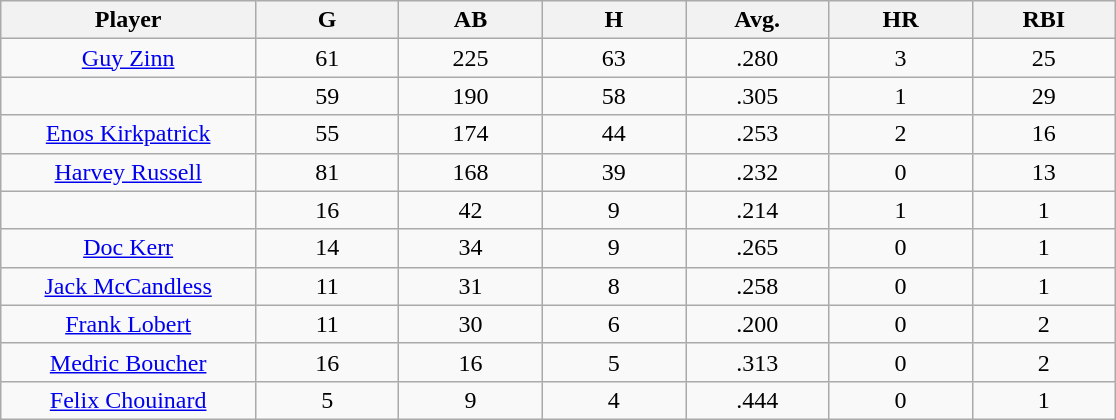<table class="wikitable sortable">
<tr>
<th bgcolor="#DDDDFF" width="16%">Player</th>
<th bgcolor="#DDDDFF" width="9%">G</th>
<th bgcolor="#DDDDFF" width="9%">AB</th>
<th bgcolor="#DDDDFF" width="9%">H</th>
<th bgcolor="#DDDDFF" width="9%">Avg.</th>
<th bgcolor="#DDDDFF" width="9%">HR</th>
<th bgcolor="#DDDDFF" width="9%">RBI</th>
</tr>
<tr align="center">
<td><a href='#'>Guy Zinn</a></td>
<td>61</td>
<td>225</td>
<td>63</td>
<td>.280</td>
<td>3</td>
<td>25</td>
</tr>
<tr align="center">
<td></td>
<td>59</td>
<td>190</td>
<td>58</td>
<td>.305</td>
<td>1</td>
<td>29</td>
</tr>
<tr align="center">
<td><a href='#'>Enos Kirkpatrick</a></td>
<td>55</td>
<td>174</td>
<td>44</td>
<td>.253</td>
<td>2</td>
<td>16</td>
</tr>
<tr align="center">
<td><a href='#'>Harvey Russell</a></td>
<td>81</td>
<td>168</td>
<td>39</td>
<td>.232</td>
<td>0</td>
<td>13</td>
</tr>
<tr align="center">
<td></td>
<td>16</td>
<td>42</td>
<td>9</td>
<td>.214</td>
<td>1</td>
<td>1</td>
</tr>
<tr align="center">
<td><a href='#'>Doc Kerr</a></td>
<td>14</td>
<td>34</td>
<td>9</td>
<td>.265</td>
<td>0</td>
<td>1</td>
</tr>
<tr align="center">
<td><a href='#'>Jack McCandless</a></td>
<td>11</td>
<td>31</td>
<td>8</td>
<td>.258</td>
<td>0</td>
<td>1</td>
</tr>
<tr align="center">
<td><a href='#'>Frank Lobert</a></td>
<td>11</td>
<td>30</td>
<td>6</td>
<td>.200</td>
<td>0</td>
<td>2</td>
</tr>
<tr align="center">
<td><a href='#'>Medric Boucher</a></td>
<td>16</td>
<td>16</td>
<td>5</td>
<td>.313</td>
<td>0</td>
<td>2</td>
</tr>
<tr align="center">
<td><a href='#'>Felix Chouinard</a></td>
<td>5</td>
<td>9</td>
<td>4</td>
<td>.444</td>
<td>0</td>
<td>1</td>
</tr>
</table>
